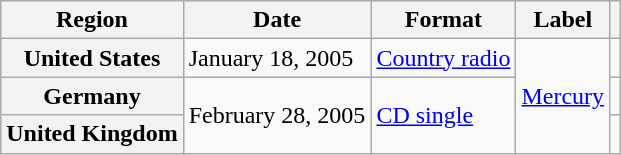<table class="wikitable plainrowheaders">
<tr>
<th scope="col">Region</th>
<th scope="col">Date</th>
<th scope="col">Format</th>
<th scope="col">Label</th>
<th scope="col"></th>
</tr>
<tr>
<th scope="row">United States</th>
<td>January 18, 2005</td>
<td><a href='#'>Country radio</a></td>
<td rowspan="3"><a href='#'>Mercury</a></td>
<td></td>
</tr>
<tr>
<th scope="row">Germany</th>
<td rowspan="2">February 28, 2005</td>
<td rowspan="2"><a href='#'>CD single</a></td>
<td></td>
</tr>
<tr>
<th scope="row">United Kingdom</th>
<td></td>
</tr>
</table>
